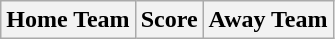<table class="wikitable" style="text-align: center">
<tr>
<th>Home Team</th>
<th>Score</th>
<th>Away Team<br></th>
</tr>
</table>
